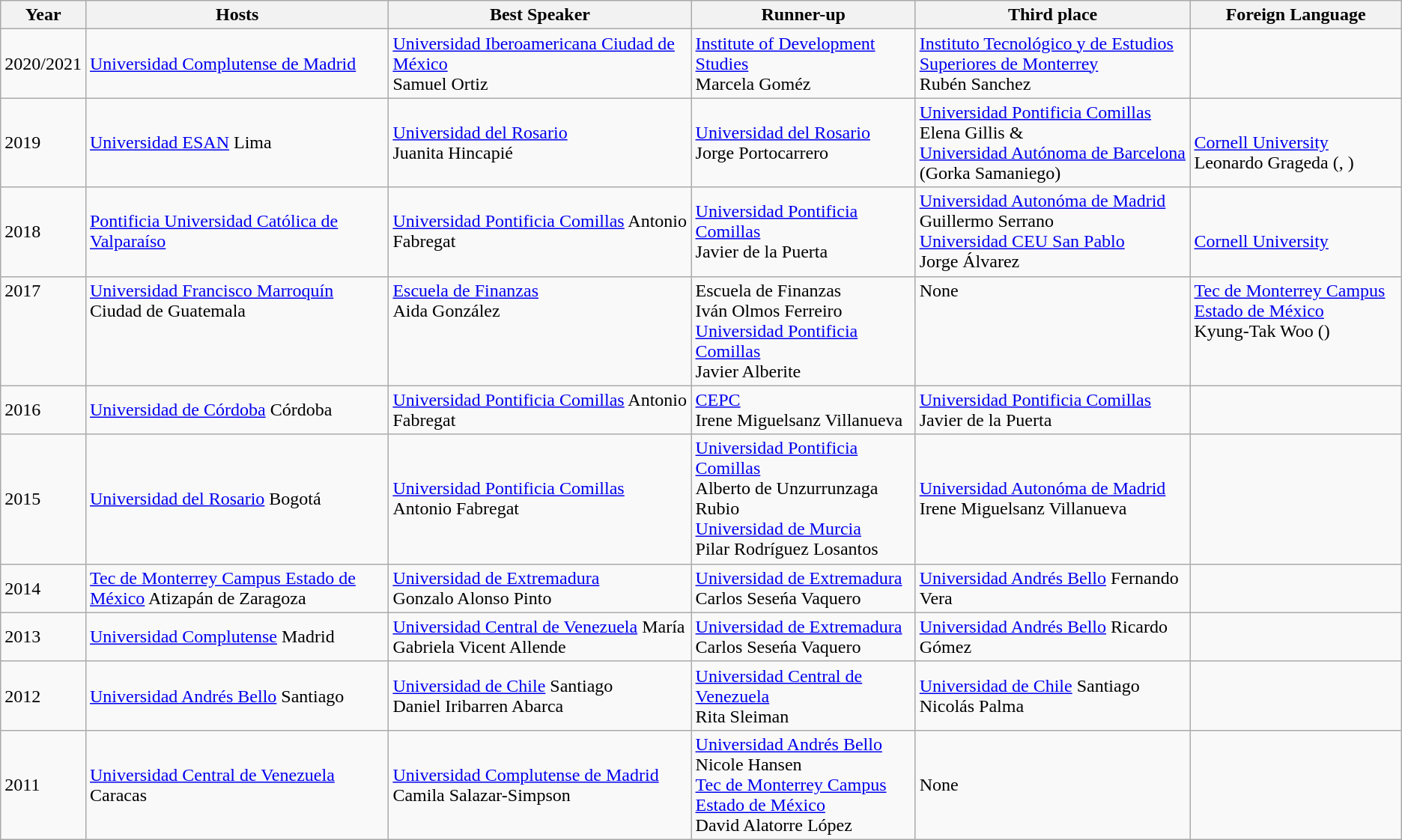<table class="wikitable collapsible">
<tr>
<th>Year</th>
<th>Hosts</th>
<th>Best Speaker</th>
<th>Runner-up</th>
<th>Third place</th>
<th>Foreign Language</th>
</tr>
<tr>
<td>2020/2021</td>
<td> <a href='#'>Universidad Complutense de Madrid</a></td>
<td> <a href='#'>Universidad Iberoamericana Ciudad de México</a><br>Samuel Ortiz</td>
<td> <a href='#'>Institute of Development Studies</a><br>Marcela Goméz</td>
<td> <a href='#'>Instituto Tecnológico y de Estudios Superiores de Monterrey</a><br>Rubén Sanchez</td>
<td></td>
</tr>
<tr>
<td>2019</td>
<td> <a href='#'>Universidad ESAN</a> Lima</td>
<td> <a href='#'>Universidad del Rosario</a><br>Juanita Hincapié</td>
<td> <a href='#'>Universidad del Rosario</a><br>Jorge Portocarrero</td>
<td> <a href='#'>Universidad Pontificia Comillas</a><br>Elena Gillis
&<br><a href='#'>Universidad Autónoma de Barcelona</a>
(Gorka Samaniego)</td>
<td><br><a href='#'>Cornell University</a> Leonardo Grageda
(,  )</td>
</tr>
<tr>
<td>2018</td>
<td> <a href='#'>Pontificia Universidad Católica de Valparaíso</a></td>
<td> <a href='#'>Universidad Pontificia Comillas</a> Antonio Fabregat</td>
<td> <a href='#'>Universidad Pontificia Comillas</a><br>Javier de la Puerta</td>
<td> <a href='#'>Universidad Autonóma de Madrid</a><br>Guillermo Serrano<br> <a href='#'>Universidad CEU San Pablo</a><br>Jorge Álvarez</td>
<td><br><a href='#'>Cornell University</a></td>
</tr>
<tr valign="Top">
<td>2017</td>
<td> <a href='#'>Universidad Francisco Marroquín</a> Ciudad de Guatemala</td>
<td> <a href='#'>Escuela de Finanzas</a><br>Aida González</td>
<td> Escuela de Finanzas<br>Iván Olmos Ferreiro<br> <a href='#'>Universidad Pontificia Comillas</a><br>Javier Alberite</td>
<td>None</td>
<td> <a href='#'>Tec de Monterrey Campus Estado de México</a><br>Kyung-Tak Woo ()
<br></td>
</tr>
<tr>
<td>2016</td>
<td> <a href='#'>Universidad de Córdoba</a> Córdoba</td>
<td> <a href='#'>Universidad Pontificia Comillas</a> Antonio Fabregat</td>
<td> <a href='#'>CEPC</a><br>Irene Miguelsanz Villanueva</td>
<td> <a href='#'>Universidad Pontificia Comillas</a><br>Javier de la Puerta</td>
<td></td>
</tr>
<tr>
<td>2015</td>
<td> <a href='#'>Universidad del Rosario</a> Bogotá</td>
<td> <a href='#'>Universidad Pontificia Comillas</a><br>Antonio Fabregat</td>
<td> <a href='#'>Universidad Pontificia Comillas</a><br>Alberto de Unzurrunzaga Rubio<br> <a href='#'>Universidad de Murcia</a><br>Pilar Rodríguez Losantos</td>
<td> <a href='#'>Universidad Autonóma de Madrid</a><br>Irene Miguelsanz Villanueva</td>
<td></td>
</tr>
<tr>
<td>2014</td>
<td> <a href='#'>Tec de Monterrey Campus Estado de México</a> Atizapán de Zaragoza</td>
<td> <a href='#'>Universidad de Extremadura</a><br>Gonzalo Alonso Pinto</td>
<td> <a href='#'>Universidad de Extremadura</a><br>Carlos Seseńa Vaquero</td>
<td> <a href='#'>Universidad Andrés Bello</a> Fernando Vera</td>
<td></td>
</tr>
<tr>
<td>2013</td>
<td> <a href='#'>Universidad Complutense</a>	 Madrid</td>
<td> <a href='#'>Universidad Central de Venezuela</a> María Gabriela Vicent Allende</td>
<td> <a href='#'>Universidad de Extremadura</a><br>Carlos Seseńa Vaquero</td>
<td> <a href='#'>Universidad Andrés Bello</a> Ricardo Gómez</td>
<td></td>
</tr>
<tr>
<td>2012</td>
<td> <a href='#'>Universidad Andrés Bello</a>	 Santiago</td>
<td> <a href='#'>Universidad de Chile</a> Santiago<br>Daniel Iribarren Abarca</td>
<td> <a href='#'>Universidad Central de Venezuela</a><br>Rita Sleiman</td>
<td> <a href='#'>Universidad de Chile</a> Santiago<br>Nicolás Palma</td>
<td></td>
</tr>
<tr>
<td>2011</td>
<td> <a href='#'>Universidad Central de Venezuela</a> Caracas</td>
<td> <a href='#'>Universidad Complutense de Madrid</a><br>Camila Salazar-Simpson</td>
<td> <a href='#'>Universidad Andrés Bello</a><br>Nicole Hansen<br> <a href='#'>Tec de Monterrey Campus Estado de México</a><br>David Alatorre López</td>
<td>None</td>
<td></td>
</tr>
</table>
